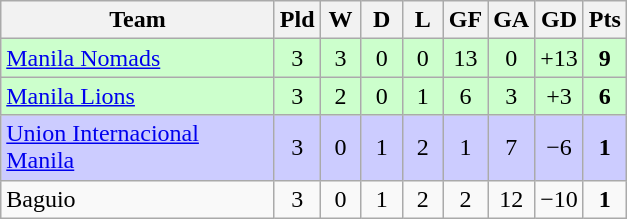<table class="wikitable" style="text-align: center;">
<tr>
<th width="175">Team</th>
<th width="20">Pld</th>
<th width="20">W</th>
<th width="20">D</th>
<th width="20">L</th>
<th width="20">GF</th>
<th width="20">GA</th>
<th width="20">GD</th>
<th width="20">Pts</th>
</tr>
<tr bgcolor=#ccffcc>
<td style="text-align:left;"><a href='#'>Manila Nomads</a></td>
<td>3</td>
<td>3</td>
<td>0</td>
<td>0</td>
<td>13</td>
<td>0</td>
<td>+13</td>
<td><strong>9</strong></td>
</tr>
<tr bgcolor=#ccffcc>
<td style="text-align:left;"><a href='#'>Manila Lions</a></td>
<td>3</td>
<td>2</td>
<td>0</td>
<td>1</td>
<td>6</td>
<td>3</td>
<td>+3</td>
<td><strong>6</strong></td>
</tr>
<tr bgcolor=#ccccff>
<td style="text-align:left;"><a href='#'>Union Internacional Manila</a></td>
<td>3</td>
<td>0</td>
<td>1</td>
<td>2</td>
<td>1</td>
<td>7</td>
<td>−6</td>
<td><strong>1</strong></td>
</tr>
<tr>
<td style="text-align:left;">Baguio</td>
<td>3</td>
<td>0</td>
<td>1</td>
<td>2</td>
<td>2</td>
<td>12</td>
<td>−10</td>
<td><strong>1</strong></td>
</tr>
</table>
